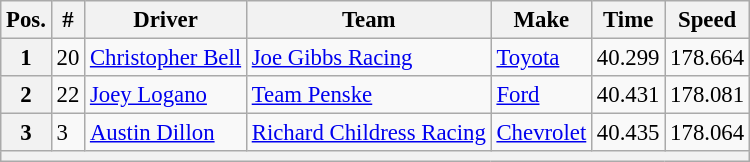<table class="wikitable" style="font-size:95%">
<tr>
<th>Pos.</th>
<th>#</th>
<th>Driver</th>
<th>Team</th>
<th>Make</th>
<th>Time</th>
<th>Speed</th>
</tr>
<tr>
<th>1</th>
<td>20</td>
<td><a href='#'>Christopher Bell</a></td>
<td><a href='#'>Joe Gibbs Racing</a></td>
<td><a href='#'>Toyota</a></td>
<td>40.299</td>
<td>178.664</td>
</tr>
<tr>
<th>2</th>
<td>22</td>
<td><a href='#'>Joey Logano</a></td>
<td><a href='#'>Team Penske</a></td>
<td><a href='#'>Ford</a></td>
<td>40.431</td>
<td>178.081</td>
</tr>
<tr>
<th>3</th>
<td>3</td>
<td><a href='#'>Austin Dillon</a></td>
<td><a href='#'>Richard Childress Racing</a></td>
<td><a href='#'>Chevrolet</a></td>
<td>40.435</td>
<td>178.064</td>
</tr>
<tr>
<th colspan="7"></th>
</tr>
</table>
